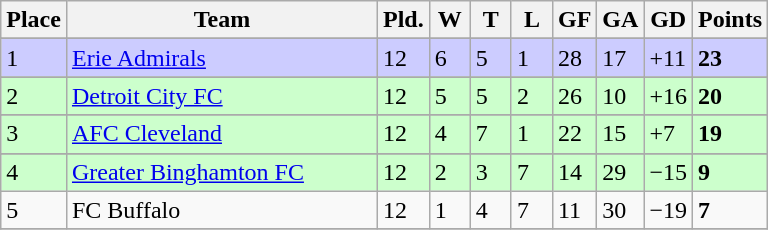<table class="wikitable">
<tr>
<th>Place</th>
<th width="200">Team</th>
<th width="20">Pld.</th>
<th width="20">W</th>
<th width="20">T</th>
<th width="20">L</th>
<th width="20">GF</th>
<th width="20">GA</th>
<th width="25">GD</th>
<th>Points</th>
</tr>
<tr>
</tr>
<tr bgcolor=#CCCCFF>
<td>1</td>
<td><a href='#'>Erie Admirals</a></td>
<td>12</td>
<td>6</td>
<td>5</td>
<td>1</td>
<td>28</td>
<td>17</td>
<td>+11</td>
<td><strong>23</strong></td>
</tr>
<tr>
</tr>
<tr bgcolor=#CCFFCC>
<td>2</td>
<td><a href='#'>Detroit City FC</a></td>
<td>12</td>
<td>5</td>
<td>5</td>
<td>2</td>
<td>26</td>
<td>10</td>
<td>+16</td>
<td><strong>20</strong></td>
</tr>
<tr>
</tr>
<tr bgcolor=#CCFFCC>
<td>3</td>
<td><a href='#'>AFC Cleveland</a></td>
<td>12</td>
<td>4</td>
<td>7</td>
<td>1</td>
<td>22</td>
<td>15</td>
<td>+7</td>
<td><strong>19</strong></td>
</tr>
<tr>
</tr>
<tr bgcolor=#CCFFCC>
<td>4</td>
<td><a href='#'>Greater Binghamton FC</a></td>
<td>12</td>
<td>2</td>
<td>3</td>
<td>7</td>
<td>14</td>
<td>29</td>
<td>−15</td>
<td><strong>9</strong></td>
</tr>
<tr>
<td>5</td>
<td>FC Buffalo</td>
<td>12</td>
<td>1</td>
<td>4</td>
<td>7</td>
<td>11</td>
<td>30</td>
<td>−19</td>
<td><strong>7</strong></td>
</tr>
<tr>
</tr>
</table>
